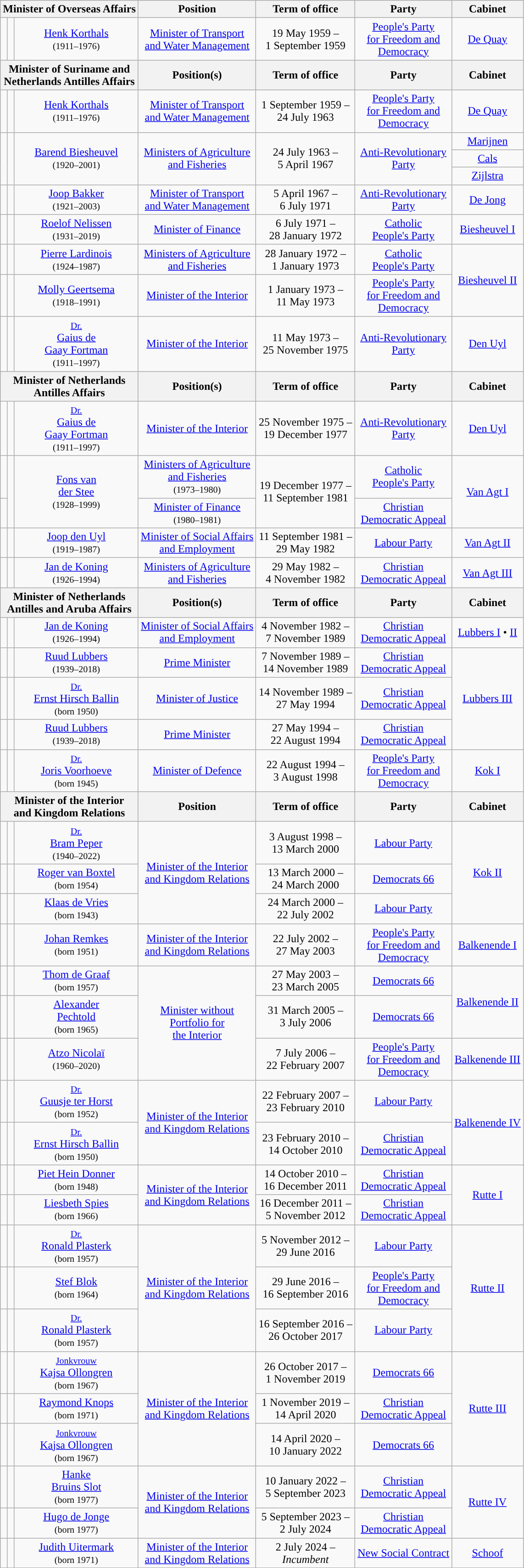<table class="wikitable" style="text-align:center">
<tr>
<th colspan=3>Minister of Overseas Affairs</th>
<th>Position</th>
<th>Term of office</th>
<th>Party</th>
<th>Cabinet</th>
</tr>
<tr>
<td style="background:"></td>
<td></td>
<td><a href='#'>Henk Korthals</a> <br> <small>(1911–1976)</small> <br> <small></small></td>
<td><a href='#'>Minister of Transport <br> and Water Management</a></td>
<td>19 May 1959 – <br> 1 September 1959</td>
<td><a href='#'>People's Party <br> for Freedom and <br> Democracy</a></td>
<td><a href='#'>De Quay</a> <br></td>
</tr>
<tr>
<th colspan=3>Minister of Suriname and <br> Netherlands Antilles Affairs</th>
<th>Position(s)</th>
<th>Term of office</th>
<th>Party</th>
<th>Cabinet</th>
</tr>
<tr>
<td style="background:"></td>
<td></td>
<td><a href='#'>Henk Korthals</a> <br> <small>(1911–1976)</small> <br> <small></small></td>
<td><a href='#'>Minister of Transport <br> and Water Management</a></td>
<td>1 September 1959 – <br> 24 July 1963</td>
<td><a href='#'>People's Party <br> for Freedom and <br> Democracy</a></td>
<td><a href='#'>De Quay</a> <br></td>
</tr>
<tr>
<td rowspan=3 style="background:"></td>
<td rowspan=3></td>
<td rowspan=3><a href='#'>Barend Biesheuvel</a> <br> <small>(1920–2001)</small> <br> <small></small></td>
<td rowspan=3><a href='#'>Ministers of Agriculture <br> and Fisheries</a></td>
<td rowspan=3>24 July 1963 – <br> 5 April 1967</td>
<td rowspan=3><a href='#'>Anti-Revolutionary <br> Party</a></td>
<td><a href='#'>Marijnen</a> <br></td>
</tr>
<tr>
<td><a href='#'>Cals</a> <br></td>
</tr>
<tr>
<td><a href='#'>Zijlstra</a> <br></td>
</tr>
<tr>
<td style="background:"></td>
<td></td>
<td><a href='#'>Joop Bakker</a> <br> <small>(1921–2003)</small> <br> <small></small></td>
<td><a href='#'>Minister of Transport <br> and Water Management</a></td>
<td>5 April 1967 – <br> 6 July 1971</td>
<td><a href='#'>Anti-Revolutionary <br> Party</a></td>
<td><a href='#'>De Jong</a> <br></td>
</tr>
<tr>
<td style="background:"></td>
<td></td>
<td><a href='#'>Roelof Nelissen</a> <br> <small>(1931–2019)</small> <br> <small></small></td>
<td><a href='#'>Minister of Finance</a></td>
<td>6 July 1971 – <br> 28 January 1972</td>
<td><a href='#'>Catholic <br> People's Party</a></td>
<td rowspan=2><a href='#'>Biesheuvel I</a> <br></td>
</tr>
<tr>
<td rowspan=2 style="background:"></td>
<td rowspan=2></td>
<td rowspan=2><a href='#'>Pierre Lardinois</a> <br> <small>(1924–1987)</small></td>
<td rowspan=2><a href='#'>Ministers of Agriculture <br> and Fisheries</a></td>
<td rowspan=2>28 January 1972 – <br> 1 January 1973 <br> </td>
<td rowspan=2><a href='#'>Catholic <br> People's Party</a></td>
</tr>
<tr>
<td rowspan=2><a href='#'>Biesheuvel II</a> <br></td>
</tr>
<tr>
<td style="background:"></td>
<td></td>
<td><a href='#'>Molly Geertsema</a> <br> <small>(1918–1991)</small> <br> <small></small></td>
<td><a href='#'>Minister of the Interior</a></td>
<td>1 January 1973 – <br> 11 May 1973</td>
<td><a href='#'>People's Party <br> for Freedom and <br> Democracy</a></td>
</tr>
<tr>
<td style="background:"></td>
<td></td>
<td><small><a href='#'>Dr.</a></small> <br> <a href='#'>Gaius de <br> Gaay Fortman</a> <br> <small>(1911–1997)</small></td>
<td><a href='#'>Minister of the Interior</a></td>
<td>11 May 1973 – <br> 25 November 1975</td>
<td><a href='#'>Anti-Revolutionary <br> Party</a></td>
<td><a href='#'>Den Uyl</a> <br></td>
</tr>
<tr>
<th colspan=3>Minister of Netherlands <br> Antilles Affairs</th>
<th>Position(s)</th>
<th>Term of office</th>
<th>Party</th>
<th>Cabinet</th>
</tr>
<tr>
<td style="background:"></td>
<td></td>
<td><small><a href='#'>Dr.</a></small> <br> <a href='#'>Gaius de <br> Gaay Fortman</a> <br> <small>(1911–1997)</small> <br> <small></small></td>
<td><a href='#'>Minister of the Interior</a></td>
<td>25 November 1975 – <br> 19 December 1977 <br> </td>
<td><a href='#'>Anti-Revolutionary <br> Party</a></td>
<td><a href='#'>Den Uyl</a> <br></td>
</tr>
<tr>
<td style="background:"></td>
<td rowspan=2></td>
<td rowspan=2><a href='#'>Fons van <br> der Stee</a> <br> <small>(1928–1999)</small></td>
<td><a href='#'>Ministers of Agriculture <br> and Fisheries</a> <br> <small>(1973–1980)</small></td>
<td rowspan=2>19 December 1977 – <br> 11 September 1981</td>
<td><a href='#'>Catholic <br> People's Party</a></td>
<td rowspan=2><a href='#'>Van Agt I</a> <br></td>
</tr>
<tr>
<td style="background:"></td>
<td><a href='#'>Minister of Finance</a> <br> <small>(1980–1981)</small></td>
<td><a href='#'>Christian <br> Democratic Appeal</a></td>
</tr>
<tr>
<td style="background:"></td>
<td></td>
<td><a href='#'>Joop den Uyl</a> <br> <small>(1919–1987)</small> <br> <small></small></td>
<td><a href='#'>Minister of Social Affairs <br> and Employment</a></td>
<td>11 September 1981 – <br> 29 May 1982 <br> </td>
<td><a href='#'>Labour Party</a></td>
<td><a href='#'>Van Agt II</a> <br></td>
</tr>
<tr>
<td style="background:"></td>
<td></td>
<td><a href='#'>Jan de Koning</a> <br> <small>(1926–1994)</small></td>
<td><a href='#'>Ministers of Agriculture <br> and Fisheries</a></td>
<td>29 May 1982 – <br> 4 November 1982</td>
<td><a href='#'>Christian <br> Democratic Appeal</a></td>
<td><a href='#'>Van Agt III</a> <br></td>
</tr>
<tr>
<th colspan=3>Minister of Netherlands <br> Antilles and Aruba Affairs</th>
<th>Position(s)</th>
<th>Term of office</th>
<th>Party</th>
<th>Cabinet</th>
</tr>
<tr>
<td style="background:"></td>
<td></td>
<td><a href='#'>Jan de Koning</a> <br> <small>(1926–1994)</small></td>
<td><a href='#'>Minister of Social Affairs <br> and Employment</a></td>
<td>4 November 1982 – <br> 7 November 1989</td>
<td><a href='#'>Christian <br> Democratic Appeal</a></td>
<td><a href='#'>Lubbers I</a> • <a href='#'>II</a> <br></td>
</tr>
<tr>
<td style="background:"></td>
<td></td>
<td><a href='#'>Ruud Lubbers</a> <br> <small>(1939–2018)</small></td>
<td><a href='#'>Prime Minister</a></td>
<td>7 November 1989 – <br> 14 November 1989 <br> </td>
<td><a href='#'>Christian <br> Democratic Appeal</a></td>
<td rowspan=3><a href='#'>Lubbers III</a> <br></td>
</tr>
<tr>
<td style="background:"></td>
<td></td>
<td><small><a href='#'>Dr.</a></small> <br> <a href='#'>Ernst Hirsch Ballin</a> <br> <small>(born 1950)</small></td>
<td><a href='#'>Minister of Justice</a></td>
<td>14 November 1989 – <br> 27 May 1994 <br> </td>
<td><a href='#'>Christian <br> Democratic Appeal</a></td>
</tr>
<tr>
<td style="background:"></td>
<td></td>
<td><a href='#'>Ruud Lubbers</a> <br> <small>(1939–2018)</small></td>
<td><a href='#'>Prime Minister</a></td>
<td>27 May 1994 – <br> 22 August 1994 <br> </td>
<td><a href='#'>Christian <br> Democratic Appeal</a></td>
</tr>
<tr>
<td style="background:"></td>
<td></td>
<td><small><a href='#'>Dr.</a></small> <br> <a href='#'>Joris Voorhoeve</a> <br> <small>(born 1945)</small></td>
<td><a href='#'>Minister of Defence</a></td>
<td>22 August 1994 – <br> 3 August 1998</td>
<td><a href='#'>People's Party <br> for Freedom and <br> Democracy</a></td>
<td><a href='#'>Kok I</a> <br></td>
</tr>
<tr>
<th colspan=3>Minister of the Interior <br> and Kingdom Relations</th>
<th>Position</th>
<th>Term of office</th>
<th>Party</th>
<th>Cabinet</th>
</tr>
<tr>
<td style="background:"></td>
<td></td>
<td><small><a href='#'>Dr.</a></small> <br> <a href='#'>Bram Peper</a> <br> <small>(1940–2022)</small></td>
<td rowspan=3><a href='#'>Minister of the Interior <br> and Kingdom Relations</a></td>
<td>3 August 1998 – <br> 13 March 2000 <br> </td>
<td><a href='#'>Labour Party</a></td>
<td rowspan=3><a href='#'>Kok II</a> <br></td>
</tr>
<tr>
<td style="background:"></td>
<td></td>
<td><a href='#'>Roger van Boxtel</a> <br> <small>(born 1954)</small></td>
<td>13 March 2000 – <br> 24 March 2000 <br>  </td>
<td><a href='#'>Democrats 66</a></td>
</tr>
<tr>
<td style="background:"></td>
<td></td>
<td><a href='#'>Klaas de Vries</a> <br> <small>(born 1943)</small></td>
<td>24 March 2000 – <br> 22 July 2002</td>
<td><a href='#'>Labour Party</a></td>
</tr>
<tr>
<td style="background:"></td>
<td></td>
<td><a href='#'>Johan Remkes</a> <br> <small>(born 1951)</small> <br> <small></small></td>
<td><a href='#'>Minister of the Interior <br> and Kingdom Relations</a></td>
<td>22 July 2002 – <br> 27 May 2003</td>
<td><a href='#'>People's Party <br> for Freedom and <br> Democracy</a></td>
<td><a href='#'>Balkenende I</a> <br></td>
</tr>
<tr>
<td style="background:"></td>
<td></td>
<td><a href='#'>Thom de Graaf</a> <br> <small>(born 1957)</small> <br> <small></small></td>
<td rowspan=3><a href='#'>Minister without <br> Portfolio for <br> the Interior</a></td>
<td>27 May 2003 – <br> 23 March 2005 <br> </td>
<td><a href='#'>Democrats 66</a></td>
<td rowspan=2><a href='#'>Balkenende II</a> <br></td>
</tr>
<tr>
<td style="background:"></td>
<td></td>
<td><a href='#'>Alexander <br>  Pechtold</a> <br> <small>(born 1965)</small></td>
<td>31 March 2005 – <br> 3 July 2006 <br> </td>
<td><a href='#'>Democrats 66</a></td>
</tr>
<tr>
<td style="background:"></td>
<td></td>
<td><a href='#'>Atzo Nicolaï</a> <br> <small>(1960–2020)</small></td>
<td>7 July 2006 – <br> 22 February 2007</td>
<td><a href='#'>People's Party <br> for Freedom and <br> Democracy</a></td>
<td><a href='#'>Balkenende III</a> <br></td>
</tr>
<tr>
<td style="background:"></td>
<td></td>
<td><small><a href='#'>Dr.</a></small> <br> <a href='#'>Guusje ter Horst</a> <br> <small>(born 1952)</small></td>
<td rowspan=2><a href='#'>Minister of the Interior <br> and Kingdom Relations</a></td>
<td>22 February 2007 – <br> 23 February 2010 <br> </td>
<td><a href='#'>Labour Party</a></td>
<td rowspan=2><a href='#'>Balkenende IV</a> <br></td>
</tr>
<tr>
<td style="background:"></td>
<td></td>
<td><small><a href='#'>Dr.</a></small> <br> <a href='#'>Ernst Hirsch Ballin</a> <br> <small>(born 1950)</small></td>
<td>23 February 2010 – <br> 14 October 2010 <br> </td>
<td><a href='#'>Christian <br> Democratic Appeal</a></td>
</tr>
<tr>
<td style="background:"></td>
<td></td>
<td><a href='#'>Piet Hein Donner</a> <br> <small>(born 1948)</small></td>
<td rowspan=2><a href='#'>Minister of the Interior <br> and Kingdom Relations</a></td>
<td>14 October 2010 – <br> 16 December 2011 <br> </td>
<td><a href='#'>Christian <br> Democratic Appeal</a></td>
<td rowspan=2><a href='#'>Rutte I</a> <br></td>
</tr>
<tr>
<td style="background:"></td>
<td></td>
<td><a href='#'>Liesbeth Spies</a> <br> <small>(born 1966)</small></td>
<td>16 December 2011 – <br> 5 November 2012</td>
<td><a href='#'>Christian <br> Democratic Appeal</a></td>
</tr>
<tr>
<td style="background:"></td>
<td></td>
<td><small><a href='#'>Dr.</a></small> <br> <a href='#'>Ronald Plasterk</a> <br> <small>(born 1957)</small></td>
<td rowspan=3><a href='#'>Minister of the Interior <br> and Kingdom Relations</a></td>
<td>5 November 2012 – <br> 29 June 2016 <br> </td>
<td><a href='#'>Labour Party</a></td>
<td rowspan=3><a href='#'>Rutte II</a> <br></td>
</tr>
<tr>
<td style="background:"></td>
<td></td>
<td><a href='#'>Stef Blok</a> <br> <small>(born 1964)</small></td>
<td>29 June 2016 – <br> 16 September 2016 <br>  </td>
<td><a href='#'>People's Party <br> for Freedom and <br> Democracy</a></td>
</tr>
<tr>
<td style="background:"></td>
<td></td>
<td><small><a href='#'>Dr.</a></small> <br> <a href='#'>Ronald Plasterk</a> <br> <small>(born 1957)</small></td>
<td>16 September 2016 – <br> 26 October 2017</td>
<td><a href='#'>Labour Party</a></td>
</tr>
<tr>
<td style="background:"></td>
<td></td>
<td><small><a href='#'>Jonkvrouw</a></small> <br> <a href='#'>Kajsa Ollongren</a> <br> <small>(born 1967)</small> <br> <small></small></td>
<td rowspan=3><a href='#'>Minister of the Interior <br> and Kingdom Relations</a></td>
<td>26 October 2017 – <br> 1 November 2019 <br> </td>
<td><a href='#'>Democrats 66</a></td>
<td rowspan=3><a href='#'>Rutte III</a> <br></td>
</tr>
<tr>
<td style="background:"></td>
<td></td>
<td><a href='#'>Raymond Knops</a> <br> <small>(born 1971)</small></td>
<td>1 November 2019 – <br> 14 April 2020 <br> </td>
<td><a href='#'>Christian <br> Democratic Appeal</a></td>
</tr>
<tr>
<td style="background:"></td>
<td></td>
<td><small><a href='#'>Jonkvrouw</a></small> <br> <a href='#'>Kajsa Ollongren</a> <br> <small>(born 1967)</small> <br> <small></small></td>
<td>14 April 2020 – <br> 10 January 2022</td>
<td><a href='#'>Democrats 66</a></td>
</tr>
<tr>
<td style="background:"></td>
<td></td>
<td><a href='#'>Hanke <br> Bruins Slot</a> <br> <small>(born 1977)</small></td>
<td rowspan=2><a href='#'>Minister of the Interior <br> and Kingdom Relations</a></td>
<td>10 January 2022 – <br> 5 September 2023</td>
<td><a href='#'>Christian <br> Democratic Appeal</a></td>
<td rowspan=2><a href='#'>Rutte IV</a> <br></td>
</tr>
<tr>
<td style="background:"></td>
<td></td>
<td><a href='#'>Hugo de Jonge</a> <br> <small>(born 1977)</small></td>
<td>5 September 2023 – <br> 2 July 2024</td>
<td><a href='#'>Christian <br> Democratic Appeal</a></td>
</tr>
<tr>
<td style="background:"></td>
<td></td>
<td><a href='#'>Judith Uitermark</a> <br> <small>(born 1971)</small></td>
<td><a href='#'>Minister of the Interior <br> and Kingdom Relations</a></td>
<td>2 July 2024 – <br> <em>Incumbent</em></td>
<td><a href='#'>New Social Contract</a></td>
<td><a href='#'>Schoof</a> <br></td>
</tr>
</table>
